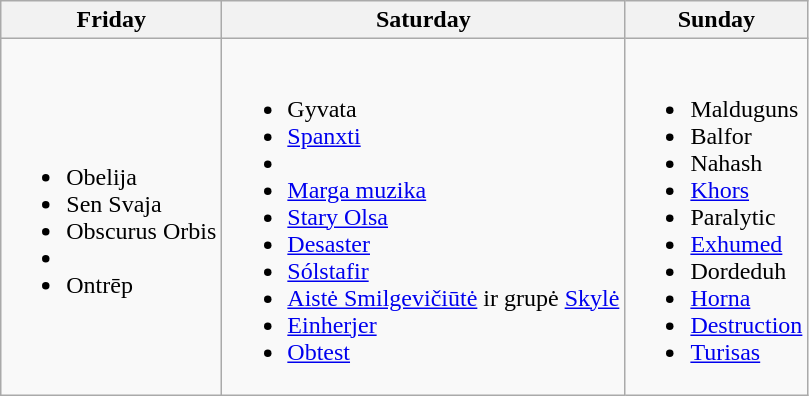<table class="wikitable">
<tr>
<th>Friday</th>
<th>Saturday</th>
<th>Sunday</th>
</tr>
<tr>
<td><br><ul><li> Obelija</li><li> Sen Svaja</li><li> Obscurus Orbis</li><li> </li><li> Ontrēp</li></ul></td>
<td><br><ul><li> Gyvata</li><li> <a href='#'>Spanxti</a></li><li> </li><li> <a href='#'>Marga muzika</a></li><li> <a href='#'>Stary Olsa</a></li><li> <a href='#'>Desaster</a></li><li> <a href='#'>Sólstafir</a></li><li> <a href='#'>Aistė Smilgevičiūtė</a> ir grupė <a href='#'>Skylė</a></li><li> <a href='#'>Einherjer</a></li><li> <a href='#'>Obtest</a></li></ul></td>
<td><br><ul><li> Malduguns</li><li> Balfor</li><li> Nahash</li><li> <a href='#'>Khors</a></li><li> Paralytic</li><li> <a href='#'>Exhumed</a></li><li> Dordeduh</li><li> <a href='#'>Horna</a></li><li> <a href='#'>Destruction</a></li><li> <a href='#'>Turisas</a></li></ul></td>
</tr>
</table>
